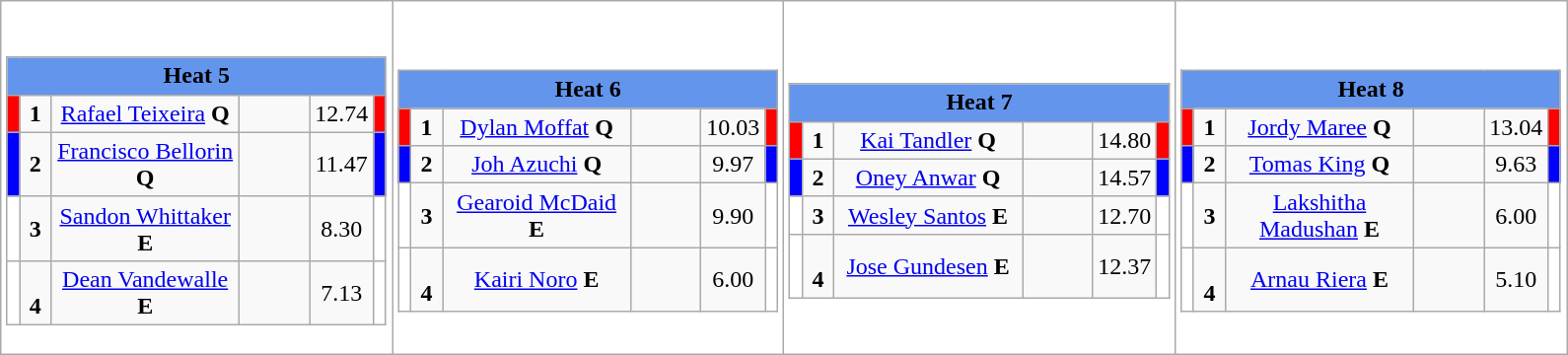<table class="wikitable" style="background:#fff;">
<tr>
<td><br><table class="wikitable" style="margin:1em auto;">
<tr>
<td colspan="8"  style="text-align:center; background:#6495ed;"><strong>Heat 5</strong></td>
</tr>
<tr>
<td style="width:01px; background: #f00;"></td>
<td style="width:14px; text-align:center;"><strong>1</strong></td>
<td style="width:120px; text-align:center;"><a href='#'>Rafael Teixeira</a> <strong>Q</strong></td>
<td style="width:40px; text-align:center;"></td>
<td style="width:20px; text-align:center;">12.74</td>
<td style="width:01px; background: #f00;"></td>
</tr>
<tr>
<td style="width:01px; background: #00f;"></td>
<td style="width:14px; text-align:center;"><strong>2</strong></td>
<td style="width:120px; text-align:center;"><a href='#'>Francisco Bellorin</a> <strong>Q</strong></td>
<td style="width:40px; text-align:center;"></td>
<td style="width:20px; text-align:center;">11.47</td>
<td style="width:01px; background: #00f;"></td>
</tr>
<tr>
<td style="width:01px; background: #fff;"></td>
<td style="width:14px; text-align:center;"><strong>3</strong></td>
<td style="width:120px; text-align:center;"><a href='#'>Sandon Whittaker</a> <strong>E</strong></td>
<td style="width:40px; text-align:center;"></td>
<td style="width:20px; text-align:center;">8.30</td>
<td style="width:01px; background: #fff;"></td>
</tr>
<tr>
<td style="width:01px; background: #fff;"></td>
<td style="width:14px; text-align:center;"><br><strong>4</strong></td>
<td style="width:120px; text-align:center;"><a href='#'>Dean Vandewalle</a> <strong>E</strong></td>
<td style="width:40px; text-align:center;"></td>
<td style="width:20px; text-align:center;">7.13</td>
<td style="width:01px; background: #fff;"></td>
</tr>
</table>
</td>
<td><br><table class="wikitable" style="margin:1em auto;">
<tr>
<td colspan="8"  style="text-align:center; background:#6495ed;"><strong>Heat 6</strong></td>
</tr>
<tr>
<td style="width:01px; background: #f00;"></td>
<td style="width:14px; text-align:center;"><strong>1</strong></td>
<td style="width:120px; text-align:center;"><a href='#'>Dylan Moffat</a> <strong>Q</strong></td>
<td style="width:40px; text-align:center;"></td>
<td style="width:20px; text-align:center;">10.03</td>
<td style="width:01px; background: #f00;"></td>
</tr>
<tr>
<td style="width:01px; background: #00f;"></td>
<td style="width:14px; text-align:center;"><strong>2</strong></td>
<td style="width:120px; text-align:center;"><a href='#'>Joh Azuchi</a> <strong>Q</strong></td>
<td style="width:40px; text-align:center;"></td>
<td style="width:20px; text-align:center;">9.97</td>
<td style="width:01px; background: #00f;"></td>
</tr>
<tr>
<td style="width:01px; background: #fff;"></td>
<td style="width:14px; text-align:center;"><strong>3</strong></td>
<td style="width:120px; text-align:center;"><a href='#'>Gearoid McDaid</a> <strong>E</strong></td>
<td style="width:40px; text-align:center;"></td>
<td style="width:20px; text-align:center;">9.90</td>
<td style="width:01px; background: #fff;"></td>
</tr>
<tr>
<td style="width:01px; background: #fff;"></td>
<td style="width:14px; text-align:center;"><br><strong>4</strong></td>
<td style="width:120px; text-align:center;"><a href='#'>Kairi Noro</a> <strong>E</strong></td>
<td style="width:40px; text-align:center;"></td>
<td style="width:20px; text-align:center;">6.00</td>
<td style="width:01px; background: #fff;"></td>
</tr>
</table>
</td>
<td><br><table class="wikitable" style="margin:1em auto;">
<tr>
<td colspan="8"  style="text-align:center; background:#6495ed;"><strong>Heat 7</strong></td>
</tr>
<tr>
<td style="width:01px; background: #f00;"></td>
<td style="width:14px; text-align:center;"><strong>1</strong></td>
<td style="width:120px; text-align:center;"><a href='#'>Kai Tandler</a> <strong>Q</strong></td>
<td style="width:40px; text-align:center;"></td>
<td style="width:20px; text-align:center;">14.80</td>
<td style="width:01px; background: #f00;"></td>
</tr>
<tr>
<td style="width:01px; background: #00f;"></td>
<td style="width:14px; text-align:center;"><strong>2</strong></td>
<td style="width:120px; text-align:center;"><a href='#'>Oney Anwar</a> <strong>Q</strong></td>
<td style="width:40px; text-align:center;"></td>
<td style="width:20px; text-align:center;">14.57</td>
<td style="width:01px; background: #00f;"></td>
</tr>
<tr>
<td style="width:01px; background: #fff;"></td>
<td style="width:14px; text-align:center;"><strong>3</strong></td>
<td style="width:120px; text-align:center;"><a href='#'>Wesley Santos</a> <strong>E</strong></td>
<td style="width:40px; text-align:center;"></td>
<td style="width:20px; text-align:center;">12.70</td>
<td style="width:01px; background: #fff;"></td>
</tr>
<tr>
<td style="width:01px; background: #fff;"></td>
<td style="width:14px; text-align:center;"><br><strong>4</strong></td>
<td style="width:120px; text-align:center;"><a href='#'>Jose Gundesen</a> <strong>E</strong></td>
<td style="width:40px; text-align:center;"></td>
<td style="width:20px; text-align:center;">12.37</td>
<td style="width:01px; background: #fff;"></td>
</tr>
</table>
</td>
<td><br><table class="wikitable" style="margin:1em auto;">
<tr>
<td colspan="8"  style="text-align:center; background:#6495ed;"><strong>Heat 8</strong></td>
</tr>
<tr>
<td style="width:01px; background: #f00;"></td>
<td style="width:14px; text-align:center;"><strong>1</strong></td>
<td style="width:120px; text-align:center;"><a href='#'>Jordy Maree</a> <strong>Q</strong></td>
<td style="width:40px; text-align:center;"></td>
<td style="width:20px; text-align:center;">13.04</td>
<td style="width:01px; background: #f00;"></td>
</tr>
<tr>
<td style="width:01px; background: #00f;"></td>
<td style="width:14px; text-align:center;"><strong>2</strong></td>
<td style="width:120px; text-align:center;"><a href='#'>Tomas King</a> <strong>Q</strong></td>
<td style="width:40px; text-align:center;"></td>
<td style="width:20px; text-align:center;">9.63</td>
<td style="width:01px; background: #00f;"></td>
</tr>
<tr>
<td style="width:01px; background: #fff;"></td>
<td style="width:14px; text-align:center;"><strong>3</strong></td>
<td style="width:120px; text-align:center;"><a href='#'>Lakshitha Madushan</a> <strong>E</strong></td>
<td style="width:40px; text-align:center;"></td>
<td style="width:20px; text-align:center;">6.00</td>
<td style="width:01px; background: #fff;"></td>
</tr>
<tr>
<td style="width:01px; background: #fff;"></td>
<td style="width:14px; text-align:center;"><br><strong>4</strong></td>
<td style="width:120px; text-align:center;"><a href='#'>Arnau Riera</a> <strong>E</strong></td>
<td style="width:40px; text-align:center;"></td>
<td style="width:20px; text-align:center;">5.10</td>
<td style="width:01px; background: #fff;"></td>
</tr>
</table>
</td>
</tr>
</table>
